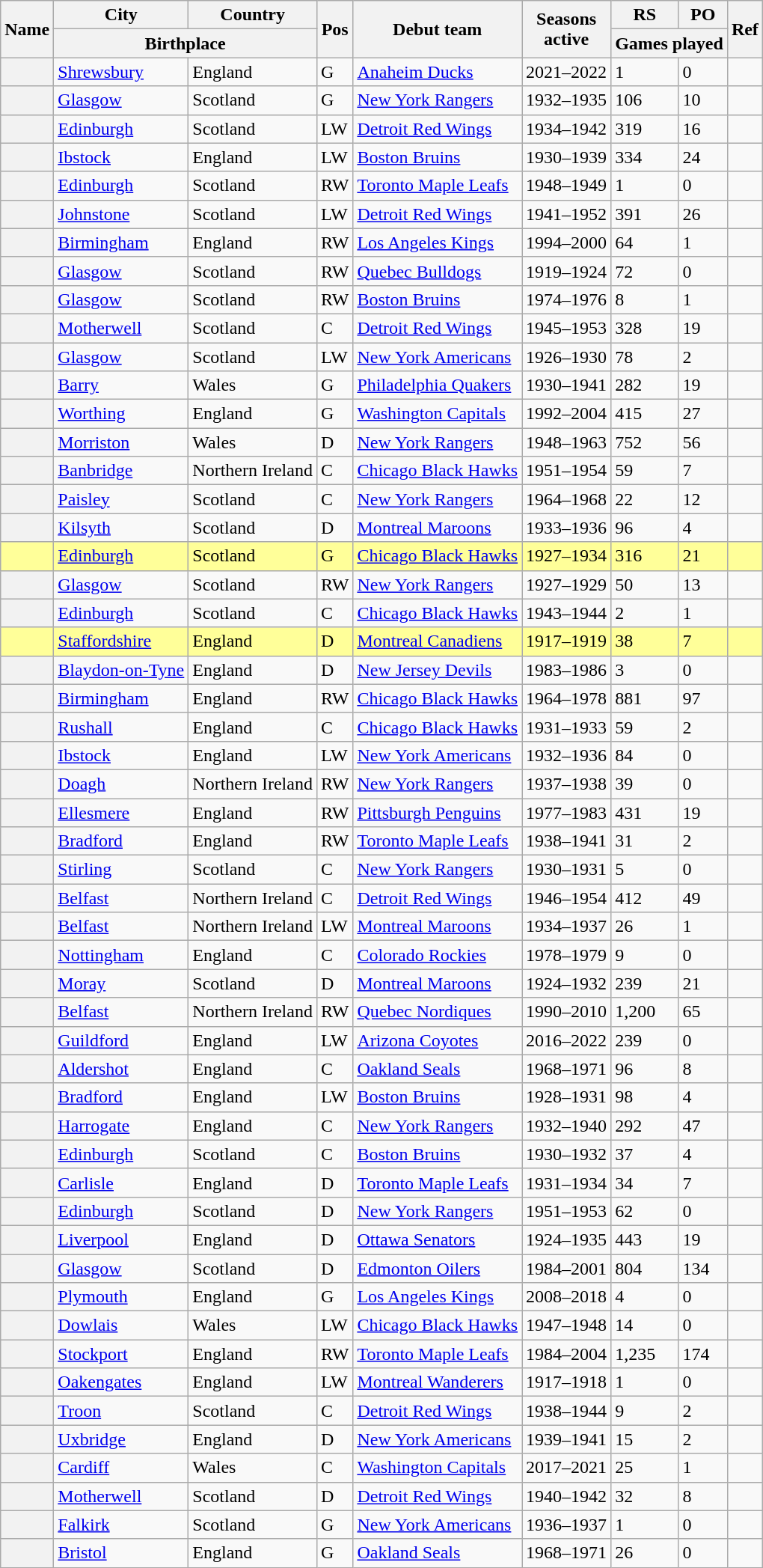<table class="wikitable sortable plainrowheaders">
<tr>
<th scope="col" rowspan="2">Name</th>
<th scope="col">City</th>
<th scope="col">Country</th>
<th scope="col" rowspan="2">Pos</th>
<th scope="col" rowspan="2">Debut team</th>
<th scope="col" rowspan="2">Seasons<br>active</th>
<th scope="col">RS</th>
<th scope="col">PO</th>
<th scope="col" class="unsortable" rowspan="2">Ref</th>
</tr>
<tr>
<th scope="col" class="unsortable" colspan="2">Birthplace</th>
<th scope="col" class="unsortable" colspan="2">Games played</th>
</tr>
<tr>
<th scope="row"></th>
<td><a href='#'>Shrewsbury</a></td>
<td>England</td>
<td>G</td>
<td><a href='#'>Anaheim Ducks</a></td>
<td>2021–2022</td>
<td>1</td>
<td>0</td>
<td></td>
</tr>
<tr>
<th scope="row"></th>
<td><a href='#'>Glasgow</a></td>
<td>Scotland</td>
<td>G</td>
<td><a href='#'>New York Rangers</a></td>
<td>1932–1935</td>
<td>106</td>
<td>10</td>
<td></td>
</tr>
<tr>
<th scope="row"></th>
<td><a href='#'>Edinburgh</a></td>
<td>Scotland</td>
<td>LW</td>
<td><a href='#'>Detroit Red Wings</a></td>
<td>1934–1942</td>
<td>319</td>
<td>16</td>
<td></td>
</tr>
<tr>
<th scope="row"></th>
<td><a href='#'>Ibstock</a></td>
<td>England</td>
<td>LW</td>
<td><a href='#'>Boston Bruins</a></td>
<td>1930–1939</td>
<td>334</td>
<td>24</td>
<td></td>
</tr>
<tr>
<th scope="row"></th>
<td><a href='#'>Edinburgh</a></td>
<td>Scotland</td>
<td>RW</td>
<td><a href='#'>Toronto Maple Leafs</a></td>
<td>1948–1949</td>
<td>1</td>
<td>0</td>
<td></td>
</tr>
<tr>
<th scope="row"></th>
<td><a href='#'>Johnstone</a></td>
<td>Scotland</td>
<td>LW</td>
<td><a href='#'>Detroit Red Wings</a></td>
<td>1941–1952</td>
<td>391</td>
<td>26</td>
<td></td>
</tr>
<tr>
<th scope="row"></th>
<td><a href='#'>Birmingham</a></td>
<td>England</td>
<td>RW</td>
<td><a href='#'>Los Angeles Kings</a></td>
<td>1994–2000</td>
<td>64</td>
<td>1</td>
<td></td>
</tr>
<tr>
<th scope="row"></th>
<td><a href='#'>Glasgow</a></td>
<td>Scotland</td>
<td>RW</td>
<td><a href='#'>Quebec Bulldogs</a></td>
<td>1919–1924</td>
<td>72</td>
<td>0</td>
<td></td>
</tr>
<tr>
<th scope="row"></th>
<td><a href='#'>Glasgow</a></td>
<td>Scotland</td>
<td>RW</td>
<td><a href='#'>Boston Bruins</a></td>
<td>1974–1976</td>
<td>8</td>
<td>1</td>
<td></td>
</tr>
<tr>
<th scope="row"></th>
<td><a href='#'>Motherwell</a></td>
<td>Scotland</td>
<td>C</td>
<td><a href='#'>Detroit Red Wings</a></td>
<td>1945–1953</td>
<td>328</td>
<td>19</td>
<td></td>
</tr>
<tr>
<th scope="row"></th>
<td><a href='#'>Glasgow</a></td>
<td>Scotland</td>
<td>LW</td>
<td><a href='#'>New York Americans</a></td>
<td>1926–1930</td>
<td>78</td>
<td>2</td>
<td></td>
</tr>
<tr>
<th scope="row"></th>
<td><a href='#'>Barry</a></td>
<td>Wales</td>
<td>G</td>
<td><a href='#'>Philadelphia Quakers</a></td>
<td>1930–1941</td>
<td>282</td>
<td>19</td>
<td></td>
</tr>
<tr>
<th scope="row"></th>
<td><a href='#'>Worthing</a></td>
<td>England</td>
<td>G</td>
<td><a href='#'>Washington Capitals</a></td>
<td>1992–2004</td>
<td>415</td>
<td>27</td>
<td></td>
</tr>
<tr>
<th scope="row"></th>
<td><a href='#'>Morriston</a></td>
<td>Wales</td>
<td>D</td>
<td><a href='#'>New York Rangers</a></td>
<td>1948–1963</td>
<td>752</td>
<td>56</td>
<td></td>
</tr>
<tr>
<th scope="row"></th>
<td><a href='#'>Banbridge</a></td>
<td>Northern Ireland</td>
<td>C</td>
<td><a href='#'>Chicago Black Hawks</a></td>
<td>1951–1954</td>
<td>59</td>
<td>7</td>
<td></td>
</tr>
<tr>
<th scope="row"></th>
<td><a href='#'>Paisley</a></td>
<td>Scotland</td>
<td>C</td>
<td><a href='#'>New York Rangers</a></td>
<td>1964–1968</td>
<td>22</td>
<td>12</td>
<td></td>
</tr>
<tr>
<th scope="row"></th>
<td><a href='#'>Kilsyth</a></td>
<td>Scotland</td>
<td>D</td>
<td><a href='#'>Montreal Maroons</a></td>
<td>1933–1936</td>
<td>96</td>
<td>4</td>
<td></td>
</tr>
<tr style="background-color:#FFFF99;">
<th scope="row" style="background-color:#FFFF99;"></th>
<td><a href='#'>Edinburgh</a></td>
<td>Scotland</td>
<td>G</td>
<td><a href='#'>Chicago Black Hawks</a></td>
<td>1927–1934</td>
<td>316</td>
<td>21</td>
<td></td>
</tr>
<tr>
<th scope="row"></th>
<td><a href='#'>Glasgow</a></td>
<td>Scotland</td>
<td>RW</td>
<td><a href='#'>New York Rangers</a></td>
<td>1927–1929</td>
<td>50</td>
<td>13</td>
<td></td>
</tr>
<tr>
<th scope="row"></th>
<td><a href='#'>Edinburgh</a></td>
<td>Scotland</td>
<td>C</td>
<td><a href='#'>Chicago Black Hawks</a></td>
<td>1943–1944</td>
<td>2</td>
<td>1</td>
<td></td>
</tr>
<tr style="background-color:#FFFF99;">
<th scope="row" style="background-color:#FFFF99;"></th>
<td><a href='#'>Staffordshire</a></td>
<td>England</td>
<td>D</td>
<td><a href='#'>Montreal Canadiens</a></td>
<td>1917–1919</td>
<td>38</td>
<td>7</td>
<td></td>
</tr>
<tr>
<th scope="row"></th>
<td><a href='#'>Blaydon-on-Tyne</a></td>
<td>England</td>
<td>D</td>
<td><a href='#'>New Jersey Devils</a></td>
<td>1983–1986</td>
<td>3</td>
<td>0</td>
<td></td>
</tr>
<tr>
<th scope="row"></th>
<td><a href='#'>Birmingham</a></td>
<td>England</td>
<td>RW</td>
<td><a href='#'>Chicago Black Hawks</a></td>
<td>1964–1978</td>
<td>881</td>
<td>97</td>
<td></td>
</tr>
<tr>
<th scope="row"></th>
<td><a href='#'>Rushall</a></td>
<td>England</td>
<td>C</td>
<td><a href='#'>Chicago Black Hawks</a></td>
<td>1931–1933</td>
<td>59</td>
<td>2</td>
<td></td>
</tr>
<tr>
<th scope="row"></th>
<td><a href='#'>Ibstock</a></td>
<td>England</td>
<td>LW</td>
<td><a href='#'>New York Americans</a></td>
<td>1932–1936</td>
<td>84</td>
<td>0</td>
<td></td>
</tr>
<tr>
<th scope="row"></th>
<td><a href='#'>Doagh</a></td>
<td>Northern Ireland</td>
<td>RW</td>
<td><a href='#'>New York Rangers</a></td>
<td>1937–1938</td>
<td>39</td>
<td>0</td>
<td></td>
</tr>
<tr>
<th scope="row"></th>
<td><a href='#'>Ellesmere</a></td>
<td>England</td>
<td>RW</td>
<td><a href='#'>Pittsburgh Penguins</a></td>
<td>1977–1983</td>
<td>431</td>
<td>19</td>
<td></td>
</tr>
<tr>
<th scope="row"></th>
<td><a href='#'>Bradford</a></td>
<td>England</td>
<td>RW</td>
<td><a href='#'>Toronto Maple Leafs</a></td>
<td>1938–1941</td>
<td>31</td>
<td>2</td>
<td></td>
</tr>
<tr>
<th scope="row"></th>
<td><a href='#'>Stirling</a></td>
<td>Scotland</td>
<td>C</td>
<td><a href='#'>New York Rangers</a></td>
<td>1930–1931</td>
<td>5</td>
<td>0</td>
<td></td>
</tr>
<tr>
<th scope="row"></th>
<td><a href='#'>Belfast</a></td>
<td>Northern Ireland</td>
<td>C</td>
<td><a href='#'>Detroit Red Wings</a></td>
<td>1946–1954</td>
<td>412</td>
<td>49</td>
<td></td>
</tr>
<tr>
<th scope="row"></th>
<td><a href='#'>Belfast</a></td>
<td>Northern Ireland</td>
<td>LW</td>
<td><a href='#'>Montreal Maroons</a></td>
<td>1934–1937</td>
<td>26</td>
<td>1</td>
<td></td>
</tr>
<tr>
<th scope="row"></th>
<td><a href='#'>Nottingham</a></td>
<td>England</td>
<td>C</td>
<td><a href='#'>Colorado Rockies</a></td>
<td>1978–1979</td>
<td>9</td>
<td>0</td>
<td></td>
</tr>
<tr>
<th scope="row"></th>
<td><a href='#'>Moray</a></td>
<td>Scotland</td>
<td>D</td>
<td><a href='#'>Montreal Maroons</a></td>
<td>1924–1932</td>
<td>239</td>
<td>21</td>
<td></td>
</tr>
<tr>
<th scope="row"></th>
<td><a href='#'>Belfast</a></td>
<td>Northern Ireland</td>
<td>RW</td>
<td><a href='#'>Quebec Nordiques</a></td>
<td>1990–2010</td>
<td>1,200</td>
<td>65</td>
<td></td>
</tr>
<tr>
<th scope="row"></th>
<td><a href='#'>Guildford</a></td>
<td>England</td>
<td>LW</td>
<td><a href='#'>Arizona Coyotes</a></td>
<td>2016–2022</td>
<td>239</td>
<td>0</td>
<td></td>
</tr>
<tr>
<th scope="row"></th>
<td><a href='#'>Aldershot</a></td>
<td>England</td>
<td>C</td>
<td><a href='#'>Oakland Seals</a></td>
<td>1968–1971</td>
<td>96</td>
<td>8</td>
<td></td>
</tr>
<tr>
<th scope="row"></th>
<td><a href='#'>Bradford</a></td>
<td>England</td>
<td>LW</td>
<td><a href='#'>Boston Bruins</a></td>
<td>1928–1931</td>
<td>98</td>
<td>4</td>
<td></td>
</tr>
<tr>
<th scope="row"></th>
<td><a href='#'>Harrogate</a></td>
<td>England</td>
<td>C</td>
<td><a href='#'>New York Rangers</a></td>
<td>1932–1940</td>
<td>292</td>
<td>47</td>
<td></td>
</tr>
<tr>
<th scope="row"></th>
<td><a href='#'>Edinburgh</a></td>
<td>Scotland</td>
<td>C</td>
<td><a href='#'>Boston Bruins</a></td>
<td>1930–1932</td>
<td>37</td>
<td>4</td>
<td></td>
</tr>
<tr>
<th scope="row"></th>
<td><a href='#'>Carlisle</a></td>
<td>England</td>
<td>D</td>
<td><a href='#'>Toronto Maple Leafs</a></td>
<td>1931–1934</td>
<td>34</td>
<td>7</td>
<td></td>
</tr>
<tr>
<th scope="row"></th>
<td><a href='#'>Edinburgh</a></td>
<td>Scotland</td>
<td>D</td>
<td><a href='#'>New York Rangers</a></td>
<td>1951–1953</td>
<td>62</td>
<td>0</td>
<td></td>
</tr>
<tr>
<th scope="row"></th>
<td><a href='#'>Liverpool</a></td>
<td>England</td>
<td>D</td>
<td><a href='#'>Ottawa Senators</a></td>
<td>1924–1935</td>
<td>443</td>
<td>19</td>
<td></td>
</tr>
<tr>
<th scope="row"></th>
<td><a href='#'>Glasgow</a></td>
<td>Scotland</td>
<td>D</td>
<td><a href='#'>Edmonton Oilers</a></td>
<td>1984–2001</td>
<td>804</td>
<td>134</td>
<td></td>
</tr>
<tr>
<th scope="row"></th>
<td><a href='#'>Plymouth</a></td>
<td>England</td>
<td>G</td>
<td><a href='#'>Los Angeles Kings</a></td>
<td>2008–2018</td>
<td>4</td>
<td>0</td>
<td></td>
</tr>
<tr>
<th scope="row"></th>
<td><a href='#'>Dowlais</a></td>
<td>Wales</td>
<td>LW</td>
<td><a href='#'>Chicago Black Hawks</a></td>
<td>1947–1948</td>
<td>14</td>
<td>0</td>
<td></td>
</tr>
<tr>
<th scope="row"></th>
<td><a href='#'>Stockport</a></td>
<td>England</td>
<td>RW</td>
<td><a href='#'>Toronto Maple Leafs</a></td>
<td>1984–2004</td>
<td>1,235</td>
<td>174</td>
<td></td>
</tr>
<tr>
<th scope="row"></th>
<td><a href='#'>Oakengates</a></td>
<td>England</td>
<td>LW</td>
<td><a href='#'>Montreal Wanderers</a></td>
<td>1917–1918</td>
<td>1</td>
<td>0</td>
<td></td>
</tr>
<tr>
<th scope="row"></th>
<td><a href='#'>Troon</a></td>
<td>Scotland</td>
<td>C</td>
<td><a href='#'>Detroit Red Wings</a></td>
<td>1938–1944</td>
<td>9</td>
<td>2</td>
<td></td>
</tr>
<tr>
<th scope="row"></th>
<td><a href='#'>Uxbridge</a></td>
<td>England</td>
<td>D</td>
<td><a href='#'>New York Americans</a></td>
<td>1939–1941</td>
<td>15</td>
<td>2</td>
<td></td>
</tr>
<tr>
<th scope="row"></th>
<td><a href='#'>Cardiff</a></td>
<td>Wales</td>
<td>C</td>
<td><a href='#'>Washington Capitals</a></td>
<td>2017–2021</td>
<td>25</td>
<td>1</td>
<td></td>
</tr>
<tr>
<th scope="row"></th>
<td><a href='#'>Motherwell</a></td>
<td>Scotland</td>
<td>D</td>
<td><a href='#'>Detroit Red Wings</a></td>
<td>1940–1942</td>
<td>32</td>
<td>8</td>
<td></td>
</tr>
<tr>
<th scope="row"></th>
<td><a href='#'>Falkirk</a></td>
<td>Scotland</td>
<td>G</td>
<td><a href='#'>New York Americans</a></td>
<td>1936–1937</td>
<td>1</td>
<td>0</td>
<td></td>
</tr>
<tr>
<th scope="row"></th>
<td><a href='#'>Bristol</a></td>
<td>England</td>
<td>G</td>
<td><a href='#'>Oakland Seals</a></td>
<td>1968–1971</td>
<td>26</td>
<td>0</td>
<td></td>
</tr>
</table>
